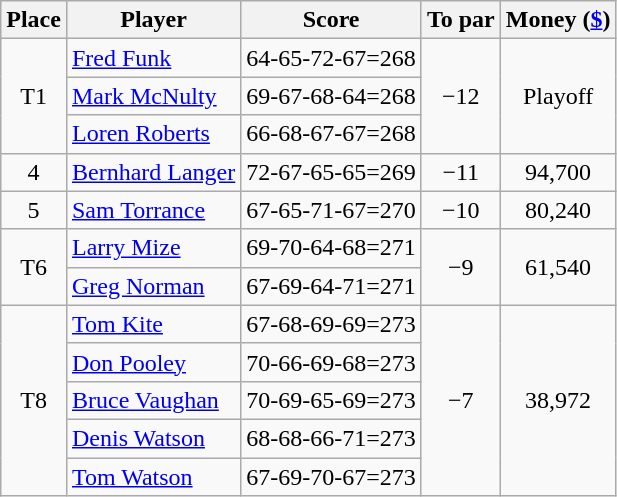<table class="wikitable">
<tr>
<th>Place</th>
<th>Player</th>
<th>Score</th>
<th>To par</th>
<th>Money (<a href='#'>$</a>)</th>
</tr>
<tr>
<td rowspan="3" align="center">T1</td>
<td> <a href='#'>Fred Funk</a></td>
<td>64-65-72-67=268</td>
<td rowspan="3" align="center">−12</td>
<td rowspan="3" align="center">Playoff</td>
</tr>
<tr>
<td> <a href='#'>Mark McNulty</a></td>
<td>69-67-68-64=268</td>
</tr>
<tr>
<td> <a href='#'>Loren Roberts</a></td>
<td>66-68-67-67=268</td>
</tr>
<tr>
<td style="text-align:center;">4</td>
<td> <a href='#'>Bernhard Langer</a></td>
<td>72-67-65-65=269</td>
<td style="text-align:center;">−11</td>
<td style="text-align:center;">94,700</td>
</tr>
<tr>
<td style="text-align:center;">5</td>
<td> <a href='#'>Sam Torrance</a></td>
<td>67-65-71-67=270</td>
<td align="center">−10</td>
<td align="center">80,240</td>
</tr>
<tr>
<td rowspan="2" style="text-align:center;">T6</td>
<td> <a href='#'>Larry Mize</a></td>
<td>69-70-64-68=271</td>
<td rowspan="2" style="text-align:center;">−9</td>
<td rowspan="2" style="text-align:center;">61,540</td>
</tr>
<tr>
<td> <a href='#'>Greg Norman</a></td>
<td>67-69-64-71=271</td>
</tr>
<tr>
<td rowspan="5" align="center">T8</td>
<td> <a href='#'>Tom Kite</a></td>
<td>67-68-69-69=273</td>
<td rowspan="5" align="center">−7</td>
<td rowspan="5" align="center">38,972</td>
</tr>
<tr>
<td> <a href='#'>Don Pooley</a></td>
<td>70-66-69-68=273</td>
</tr>
<tr>
<td> <a href='#'>Bruce Vaughan</a></td>
<td>70-69-65-69=273</td>
</tr>
<tr>
<td> <a href='#'>Denis Watson</a></td>
<td>68-68-66-71=273</td>
</tr>
<tr>
<td> <a href='#'>Tom Watson</a></td>
<td>67-69-70-67=273</td>
</tr>
</table>
